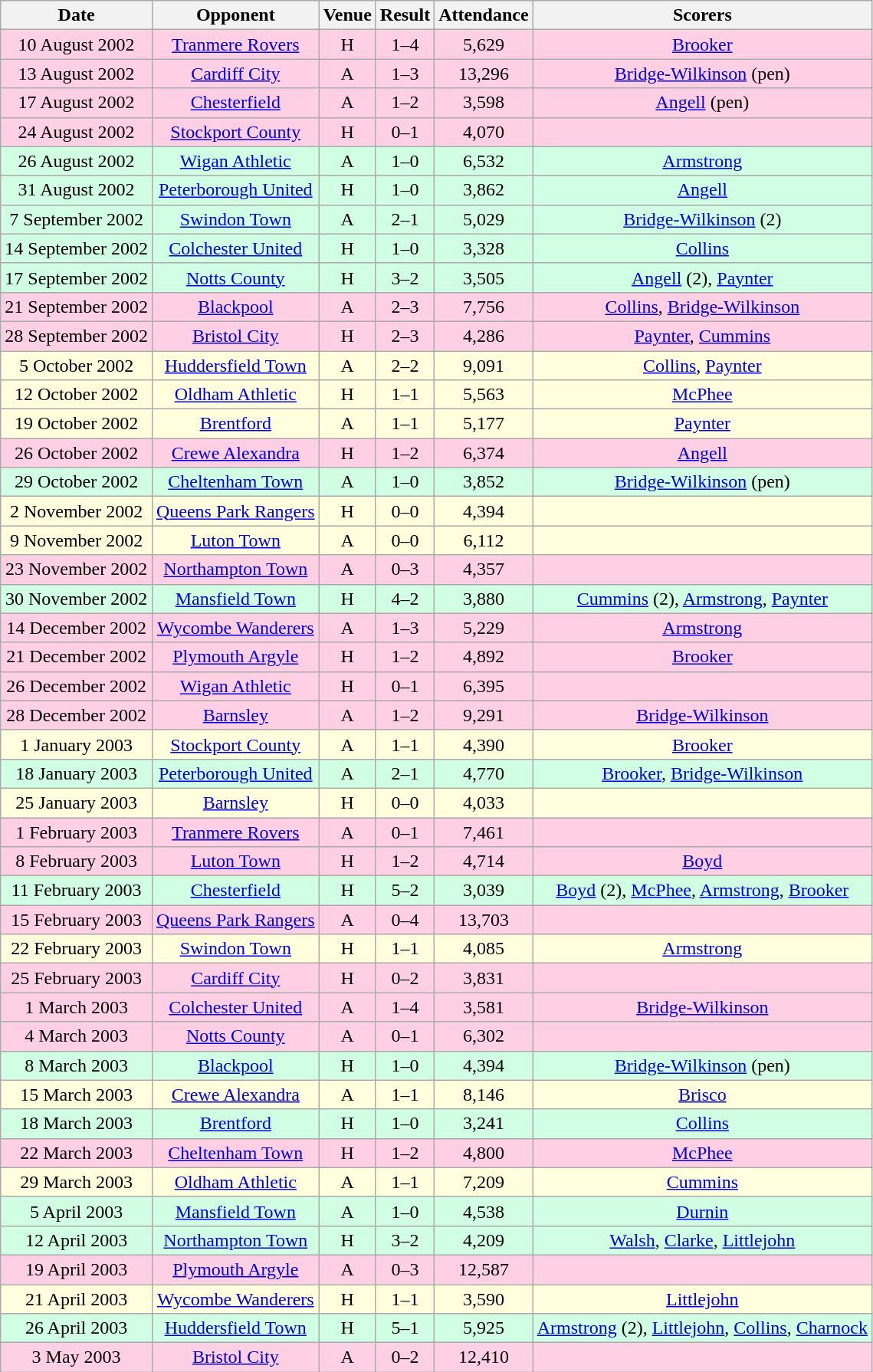<table class="wikitable sortable" style="font-size:100%; text-align:center">
<tr>
<th>Date</th>
<th>Opponent</th>
<th>Venue</th>
<th>Result</th>
<th>Attendance</th>
<th>Scorers</th>
</tr>
<tr style="background-color: #ffd0e3;">
<td>10 August 2002</td>
<td><a href='#'>Tranmere Rovers</a></td>
<td>H</td>
<td>1–4</td>
<td>5,629</td>
<td><a href='#'>Brooker</a></td>
</tr>
<tr style="background-color: #ffd0e3;">
<td>13 August 2002</td>
<td><a href='#'>Cardiff City</a></td>
<td>A</td>
<td>1–3</td>
<td>13,296</td>
<td><a href='#'>Bridge-Wilkinson</a> (pen)</td>
</tr>
<tr style="background-color: #ffd0e3;">
<td>17 August 2002</td>
<td><a href='#'>Chesterfield</a></td>
<td>A</td>
<td>1–2</td>
<td>3,598</td>
<td><a href='#'>Angell</a> (pen)</td>
</tr>
<tr style="background-color: #ffd0e3;">
<td>24 August 2002</td>
<td><a href='#'>Stockport County</a></td>
<td>H</td>
<td>0–1</td>
<td>4,070</td>
<td></td>
</tr>
<tr style="background-color: #d0ffe3;">
<td>26 August 2002</td>
<td><a href='#'>Wigan Athletic</a></td>
<td>A</td>
<td>1–0</td>
<td>6,532</td>
<td><a href='#'>Armstrong</a></td>
</tr>
<tr style="background-color: #d0ffe3;">
<td>31 August 2002</td>
<td><a href='#'>Peterborough United</a></td>
<td>H</td>
<td>1–0</td>
<td>3,862</td>
<td><a href='#'>Angell</a></td>
</tr>
<tr style="background-color: #d0ffe3;">
<td>7 September 2002</td>
<td><a href='#'>Swindon Town</a></td>
<td>A</td>
<td>2–1</td>
<td>5,029</td>
<td><a href='#'>Bridge-Wilkinson</a> (2)</td>
</tr>
<tr style="background-color: #d0ffe3;">
<td>14 September 2002</td>
<td><a href='#'>Colchester United</a></td>
<td>H</td>
<td>1–0</td>
<td>3,328</td>
<td><a href='#'>Collins</a></td>
</tr>
<tr style="background-color: #d0ffe3;">
<td>17 September 2002</td>
<td><a href='#'>Notts County</a></td>
<td>H</td>
<td>3–2</td>
<td>3,505</td>
<td><a href='#'>Angell</a> (2), <a href='#'>Paynter</a></td>
</tr>
<tr style="background-color: #ffd0e3;">
<td>21 September 2002</td>
<td><a href='#'>Blackpool</a></td>
<td>A</td>
<td>2–3</td>
<td>7,756</td>
<td><a href='#'>Collins</a>, <a href='#'>Bridge-Wilkinson</a></td>
</tr>
<tr style="background-color: #ffd0e3;">
<td>28 September 2002</td>
<td><a href='#'>Bristol City</a></td>
<td>H</td>
<td>2–3</td>
<td>4,286</td>
<td><a href='#'>Paynter</a>, <a href='#'>Cummins</a></td>
</tr>
<tr style="background-color: #ffffdd;">
<td>5 October 2002</td>
<td><a href='#'>Huddersfield Town</a></td>
<td>A</td>
<td>2–2</td>
<td>9,091</td>
<td><a href='#'>Collins</a>, <a href='#'>Paynter</a></td>
</tr>
<tr style="background-color: #ffffdd;">
<td>12 October 2002</td>
<td><a href='#'>Oldham Athletic</a></td>
<td>H</td>
<td>1–1</td>
<td>5,563</td>
<td><a href='#'>McPhee</a></td>
</tr>
<tr style="background-color: #ffffdd;">
<td>19 October 2002</td>
<td><a href='#'>Brentford</a></td>
<td>A</td>
<td>1–1</td>
<td>5,177</td>
<td><a href='#'>Paynter</a></td>
</tr>
<tr style="background-color: #ffd0e3;">
<td>26 October 2002</td>
<td><a href='#'>Crewe Alexandra</a></td>
<td>H</td>
<td>1–2</td>
<td>6,374</td>
<td><a href='#'>Angell</a></td>
</tr>
<tr style="background-color: #d0ffe3;">
<td>29 October 2002</td>
<td><a href='#'>Cheltenham Town</a></td>
<td>A</td>
<td>1–0</td>
<td>3,852</td>
<td><a href='#'>Bridge-Wilkinson</a> (pen)</td>
</tr>
<tr style="background-color: #ffffdd;">
<td>2 November 2002</td>
<td><a href='#'>Queens Park Rangers</a></td>
<td>H</td>
<td>0–0</td>
<td>4,394</td>
<td></td>
</tr>
<tr style="background-color: #ffffdd;">
<td>9 November 2002</td>
<td><a href='#'>Luton Town</a></td>
<td>A</td>
<td>0–0</td>
<td>6,112</td>
<td></td>
</tr>
<tr style="background-color: #ffd0e3;">
<td>23 November 2002</td>
<td><a href='#'>Northampton Town</a></td>
<td>A</td>
<td>0–3</td>
<td>4,357</td>
<td></td>
</tr>
<tr style="background-color: #d0ffe3;">
<td>30 November 2002</td>
<td><a href='#'>Mansfield Town</a></td>
<td>H</td>
<td>4–2</td>
<td>3,880</td>
<td><a href='#'>Cummins</a> (2), <a href='#'>Armstrong</a>, <a href='#'>Paynter</a></td>
</tr>
<tr style="background-color: #ffd0e3;">
<td>14 December 2002</td>
<td><a href='#'>Wycombe Wanderers</a></td>
<td>A</td>
<td>1–3</td>
<td>5,229</td>
<td><a href='#'>Armstrong</a></td>
</tr>
<tr style="background-color: #ffd0e3;">
<td>21 December 2002</td>
<td><a href='#'>Plymouth Argyle</a></td>
<td>H</td>
<td>1–2</td>
<td>4,892</td>
<td><a href='#'>Brooker</a></td>
</tr>
<tr style="background-color: #ffd0e3;">
<td>26 December 2002</td>
<td><a href='#'>Wigan Athletic</a></td>
<td>H</td>
<td>0–1</td>
<td>6,395</td>
<td></td>
</tr>
<tr style="background-color: #ffd0e3;">
<td>28 December 2002</td>
<td><a href='#'>Barnsley</a></td>
<td>A</td>
<td>1–2</td>
<td>9,291</td>
<td><a href='#'>Bridge-Wilkinson</a></td>
</tr>
<tr style="background-color: #ffffdd;">
<td>1 January 2003</td>
<td><a href='#'>Stockport County</a></td>
<td>A</td>
<td>1–1</td>
<td>4,390</td>
<td><a href='#'>Brooker</a></td>
</tr>
<tr style="background-color: #d0ffe3;">
<td>18 January 2003</td>
<td><a href='#'>Peterborough United</a></td>
<td>A</td>
<td>2–1</td>
<td>4,770</td>
<td><a href='#'>Brooker</a>, <a href='#'>Bridge-Wilkinson</a></td>
</tr>
<tr style="background-color: #ffffdd;">
<td>25 January 2003</td>
<td><a href='#'>Barnsley</a></td>
<td>H</td>
<td>0–0</td>
<td>4,033</td>
<td></td>
</tr>
<tr style="background-color: #ffd0e3;">
<td>1 February 2003</td>
<td><a href='#'>Tranmere Rovers</a></td>
<td>A</td>
<td>0–1</td>
<td>7,461</td>
<td></td>
</tr>
<tr style="background-color: #ffd0e3;">
<td>8 February 2003</td>
<td><a href='#'>Luton Town</a></td>
<td>H</td>
<td>1–2</td>
<td>4,714</td>
<td><a href='#'>Boyd</a></td>
</tr>
<tr style="background-color: #d0ffe3;">
<td>11 February 2003</td>
<td><a href='#'>Chesterfield</a></td>
<td>H</td>
<td>5–2</td>
<td>3,039</td>
<td><a href='#'>Boyd</a> (2), <a href='#'>McPhee</a>, <a href='#'>Armstrong</a>, <a href='#'>Brooker</a></td>
</tr>
<tr style="background-color: #ffd0e3;">
<td>15 February 2003</td>
<td><a href='#'>Queens Park Rangers</a></td>
<td>A</td>
<td>0–4</td>
<td>13,703</td>
<td></td>
</tr>
<tr style="background-color: #ffffdd;">
<td>22 February 2003</td>
<td><a href='#'>Swindon Town</a></td>
<td>H</td>
<td>1–1</td>
<td>4,085</td>
<td><a href='#'>Armstrong</a></td>
</tr>
<tr style="background-color: #ffd0e3;">
<td>25 February 2003</td>
<td><a href='#'>Cardiff City</a></td>
<td>H</td>
<td>0–2</td>
<td>3,831</td>
<td></td>
</tr>
<tr style="background-color: #ffd0e3;">
<td>1 March 2003</td>
<td><a href='#'>Colchester United</a></td>
<td>A</td>
<td>1–4</td>
<td>3,581</td>
<td><a href='#'>Bridge-Wilkinson</a></td>
</tr>
<tr style="background-color: #ffd0e3;">
<td>4 March 2003</td>
<td><a href='#'>Notts County</a></td>
<td>A</td>
<td>0–1</td>
<td>6,302</td>
<td></td>
</tr>
<tr style="background-color: #d0ffe3;">
<td>8 March 2003</td>
<td><a href='#'>Blackpool</a></td>
<td>H</td>
<td>1–0</td>
<td>4,394</td>
<td><a href='#'>Bridge-Wilkinson</a> (pen)</td>
</tr>
<tr style="background-color: #ffffdd;">
<td>15 March 2003</td>
<td><a href='#'>Crewe Alexandra</a></td>
<td>A</td>
<td>1–1</td>
<td>8,146</td>
<td><a href='#'>Brisco</a></td>
</tr>
<tr style="background-color: #d0ffe3;">
<td>18 March 2003</td>
<td><a href='#'>Brentford</a></td>
<td>H</td>
<td>1–0</td>
<td>3,241</td>
<td><a href='#'>Collins</a></td>
</tr>
<tr style="background-color: #ffd0e3;">
<td>22 March 2003</td>
<td><a href='#'>Cheltenham Town</a></td>
<td>H</td>
<td>1–2</td>
<td>4,800</td>
<td><a href='#'>McPhee</a></td>
</tr>
<tr style="background-color: #ffffdd;">
<td>29 March 2003</td>
<td><a href='#'>Oldham Athletic</a></td>
<td>A</td>
<td>1–1</td>
<td>7,209</td>
<td><a href='#'>Cummins</a></td>
</tr>
<tr style="background-color: #d0ffe3;">
<td>5 April 2003</td>
<td><a href='#'>Mansfield Town</a></td>
<td>A</td>
<td>1–0</td>
<td>4,538</td>
<td><a href='#'>Durnin</a></td>
</tr>
<tr style="background-color: #d0ffe3;">
<td>12 April 2003</td>
<td><a href='#'>Northampton Town</a></td>
<td>H</td>
<td>3–2</td>
<td>4,209</td>
<td><a href='#'>Walsh</a>, <a href='#'>Clarke</a>, <a href='#'>Littlejohn</a></td>
</tr>
<tr style="background-color: #ffd0e3;">
<td>19 April 2003</td>
<td><a href='#'>Plymouth Argyle</a></td>
<td>A</td>
<td>0–3</td>
<td>12,587</td>
<td></td>
</tr>
<tr style="background-color: #ffffdd;">
<td>21 April 2003</td>
<td><a href='#'>Wycombe Wanderers</a></td>
<td>H</td>
<td>1–1</td>
<td>3,590</td>
<td><a href='#'>Littlejohn</a></td>
</tr>
<tr style="background-color: #d0ffe3;">
<td>26 April 2003</td>
<td><a href='#'>Huddersfield Town</a></td>
<td>H</td>
<td>5–1</td>
<td>5,925</td>
<td><a href='#'>Armstrong</a> (2), <a href='#'>Littlejohn</a>, <a href='#'>Collins</a>, <a href='#'>Charnock</a></td>
</tr>
<tr style="background-color: #ffd0e3;">
<td>3 May 2003</td>
<td><a href='#'>Bristol City</a></td>
<td>A</td>
<td>0–2</td>
<td>12,410</td>
<td></td>
</tr>
</table>
